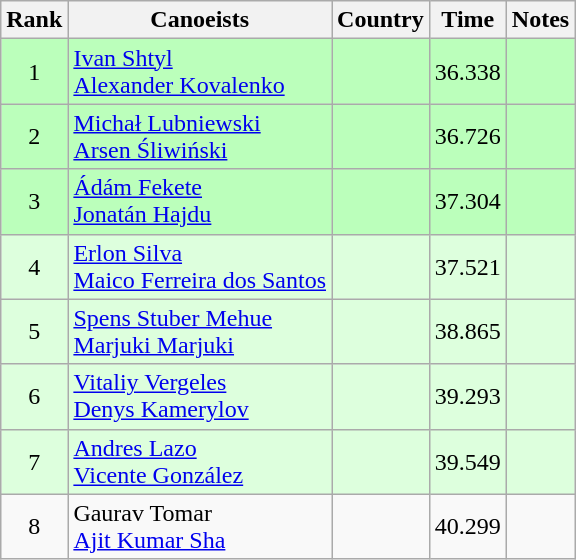<table class="wikitable" style="text-align:center">
<tr>
<th>Rank</th>
<th>Canoeists</th>
<th>Country</th>
<th>Time</th>
<th>Notes</th>
</tr>
<tr bgcolor=bbffbb>
<td>1</td>
<td align="left"><a href='#'>Ivan Shtyl</a><br><a href='#'>Alexander Kovalenko</a></td>
<td align="left"></td>
<td>36.338</td>
<td></td>
</tr>
<tr bgcolor=bbffbb>
<td>2</td>
<td align="left"><a href='#'>Michał Lubniewski</a><br><a href='#'>Arsen Śliwiński</a></td>
<td align="left"></td>
<td>36.726</td>
<td></td>
</tr>
<tr bgcolor=bbffbb>
<td>3</td>
<td align="left"><a href='#'>Ádám Fekete</a><br><a href='#'>Jonatán Hajdu</a></td>
<td align="left"></td>
<td>37.304</td>
<td></td>
</tr>
<tr bgcolor=ddffdd>
<td>4</td>
<td align="left"><a href='#'>Erlon Silva</a><br><a href='#'>Maico Ferreira dos Santos</a></td>
<td align="left"></td>
<td>37.521</td>
<td></td>
</tr>
<tr bgcolor=ddffdd>
<td>5</td>
<td align="left"><a href='#'>Spens Stuber Mehue</a><br><a href='#'>Marjuki Marjuki</a></td>
<td align="left"></td>
<td>38.865</td>
<td></td>
</tr>
<tr bgcolor=ddffdd>
<td>6</td>
<td align="left"><a href='#'>Vitaliy Vergeles</a><br><a href='#'>Denys Kamerylov</a></td>
<td align="left"></td>
<td>39.293</td>
<td></td>
</tr>
<tr bgcolor=ddffdd>
<td>7</td>
<td align="left"><a href='#'>Andres Lazo</a><br><a href='#'>Vicente González</a></td>
<td align="left"></td>
<td>39.549</td>
<td></td>
</tr>
<tr>
<td>8</td>
<td align="left">Gaurav Tomar<br><a href='#'>Ajit Kumar Sha</a></td>
<td align="left"></td>
<td>40.299</td>
<td></td>
</tr>
</table>
